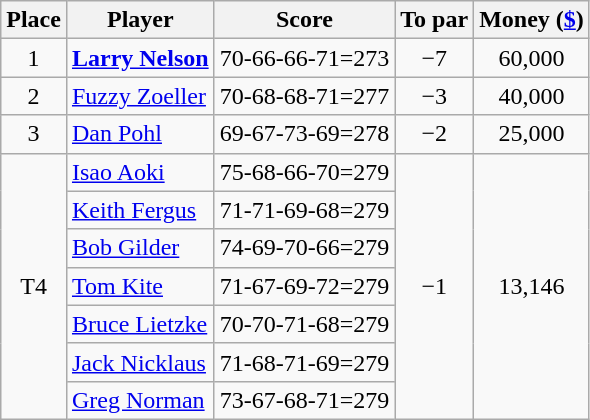<table class="wikitable">
<tr>
<th>Place</th>
<th>Player</th>
<th>Score</th>
<th>To par</th>
<th>Money (<a href='#'>$</a>)</th>
</tr>
<tr>
<td align="center">1</td>
<td> <strong><a href='#'>Larry Nelson</a></strong></td>
<td>70-66-66-71=273</td>
<td align="center">−7</td>
<td align=center>60,000</td>
</tr>
<tr>
<td align="center">2</td>
<td> <a href='#'>Fuzzy Zoeller</a></td>
<td>70-68-68-71=277</td>
<td align="center">−3</td>
<td align=center>40,000</td>
</tr>
<tr>
<td align="center">3</td>
<td> <a href='#'>Dan Pohl</a></td>
<td>69-67-73-69=278</td>
<td align="center">−2</td>
<td align=center>25,000</td>
</tr>
<tr>
<td rowspan=7 align="center">T4</td>
<td> <a href='#'>Isao Aoki</a></td>
<td>75-68-66-70=279</td>
<td rowspan=7 align="center">−1</td>
<td rowspan=7 align=center>13,146</td>
</tr>
<tr>
<td> <a href='#'>Keith Fergus</a></td>
<td>71-71-69-68=279</td>
</tr>
<tr>
<td> <a href='#'>Bob Gilder</a></td>
<td>74-69-70-66=279</td>
</tr>
<tr>
<td> <a href='#'>Tom Kite</a></td>
<td>71-67-69-72=279</td>
</tr>
<tr>
<td> <a href='#'>Bruce Lietzke</a></td>
<td>70-70-71-68=279</td>
</tr>
<tr>
<td> <a href='#'>Jack Nicklaus</a></td>
<td>71-68-71-69=279</td>
</tr>
<tr>
<td> <a href='#'>Greg Norman</a></td>
<td>73-67-68-71=279</td>
</tr>
</table>
